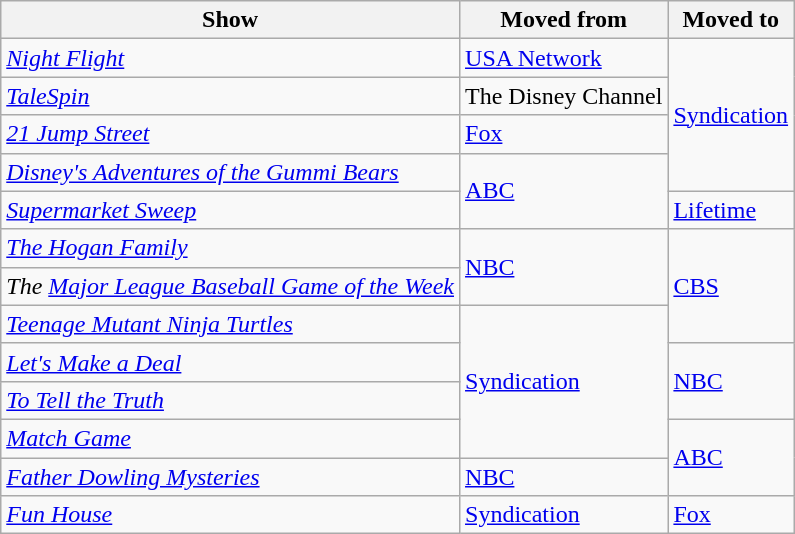<table class="wikitable sortable">
<tr ">
<th>Show</th>
<th>Moved from</th>
<th>Moved to</th>
</tr>
<tr>
<td><em><a href='#'>Night Flight</a></em></td>
<td><a href='#'>USA Network</a></td>
<td rowspan="4"><a href='#'>Syndication</a></td>
</tr>
<tr>
<td><em><a href='#'>TaleSpin</a></em></td>
<td>The Disney Channel</td>
</tr>
<tr>
<td><em><a href='#'>21 Jump Street</a></em></td>
<td><a href='#'>Fox</a></td>
</tr>
<tr>
<td><em><a href='#'>Disney's Adventures of the Gummi Bears</a></em></td>
<td rowspan="2"><a href='#'>ABC</a></td>
</tr>
<tr>
<td><em><a href='#'>Supermarket Sweep</a></em></td>
<td><a href='#'>Lifetime</a></td>
</tr>
<tr>
<td><em><a href='#'>The Hogan Family</a></em></td>
<td rowspan="2"><a href='#'>NBC</a></td>
<td rowspan="3"><a href='#'>CBS</a></td>
</tr>
<tr>
<td><em>The <a href='#'>Major League Baseball Game of the Week</a></em></td>
</tr>
<tr>
<td><em><a href='#'>Teenage Mutant Ninja Turtles</a></em></td>
<td rowspan="4"><a href='#'>Syndication</a></td>
</tr>
<tr>
<td><em><a href='#'>Let's Make a Deal</a></em></td>
<td rowspan="2"><a href='#'>NBC</a></td>
</tr>
<tr>
<td><em><a href='#'>To Tell the Truth</a></em></td>
</tr>
<tr>
<td><em><a href='#'>Match Game</a></em></td>
<td rowspan="2"><a href='#'>ABC</a></td>
</tr>
<tr>
<td><em><a href='#'>Father Dowling Mysteries</a></em></td>
<td><a href='#'>NBC</a></td>
</tr>
<tr>
<td><em><a href='#'>Fun House</a></em></td>
<td><a href='#'>Syndication</a></td>
<td><a href='#'>Fox</a></td>
</tr>
</table>
